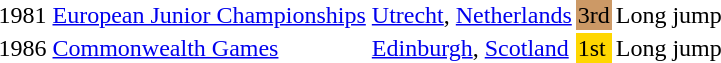<table>
<tr>
<td>1981</td>
<td><a href='#'>European Junior Championships</a></td>
<td><a href='#'>Utrecht</a>, <a href='#'>Netherlands</a></td>
<td bgcolor="cc9966">3rd</td>
<td>Long jump</td>
</tr>
<tr>
<td>1986</td>
<td><a href='#'>Commonwealth Games</a></td>
<td><a href='#'>Edinburgh</a>, <a href='#'>Scotland</a></td>
<td bgcolor="gold">1st</td>
<td>Long jump</td>
</tr>
</table>
